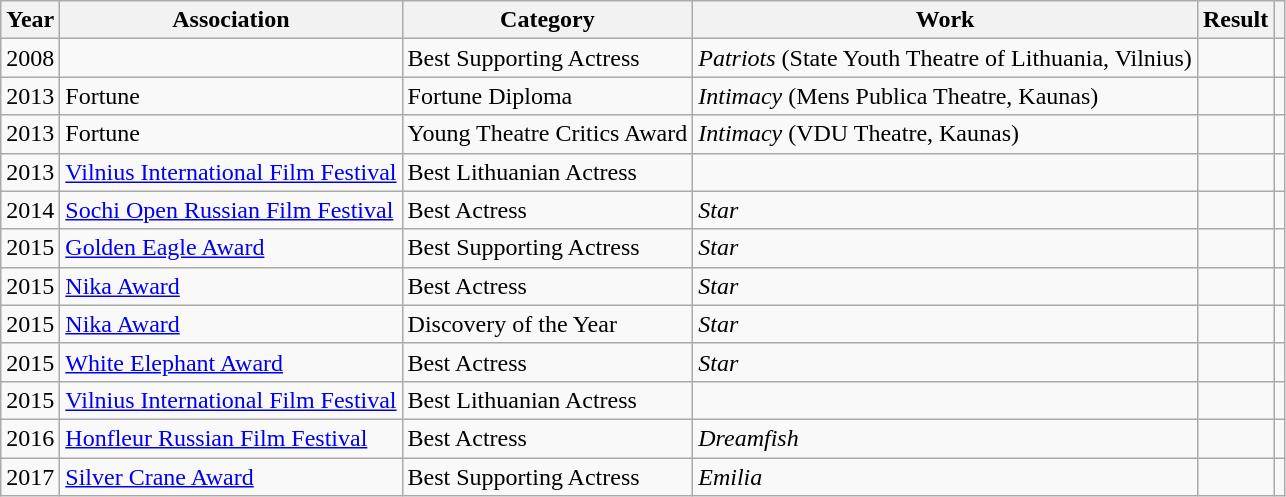<table class="wikitable sortable">
<tr>
<th>Year</th>
<th>Association</th>
<th>Category</th>
<th>Work</th>
<th>Result</th>
<th class="unsortable"></th>
</tr>
<tr>
<td>2008</td>
<td></td>
<td>Best Supporting Actress</td>
<td><em>Patriots</em> (State Youth Theatre of Lithuania, Vilnius)</td>
<td></td>
<td></td>
</tr>
<tr>
<td>2013</td>
<td>Fortune</td>
<td>Fortune Diploma</td>
<td><em>Intimacy</em> (Mens Publica Theatre, Kaunas)</td>
<td></td>
<td></td>
</tr>
<tr>
<td>2013</td>
<td>Fortune</td>
<td>Young Theatre Critics Award</td>
<td><em>Intimacy</em> (VDU Theatre, Kaunas)</td>
<td></td>
<td></td>
</tr>
<tr>
<td>2013</td>
<td><a href='#'>Vilnius International Film Festival</a></td>
<td>Best Lithuanian Actress</td>
<td></td>
<td></td>
<td></td>
</tr>
<tr>
<td>2014</td>
<td><a href='#'>Sochi Open Russian Film Festival</a></td>
<td>Best Actress</td>
<td><em>Star</em></td>
<td></td>
<td></td>
</tr>
<tr>
<td>2015</td>
<td><a href='#'>Golden Eagle Award</a></td>
<td>Best Supporting Actress</td>
<td><em>Star</em></td>
<td></td>
<td></td>
</tr>
<tr>
<td>2015</td>
<td><a href='#'>Nika Award</a></td>
<td>Best Actress</td>
<td><em>Star</em></td>
<td></td>
<td></td>
</tr>
<tr>
<td>2015</td>
<td><a href='#'>Nika Award</a></td>
<td>Discovery of the Year</td>
<td><em>Star</em></td>
<td></td>
<td></td>
</tr>
<tr>
<td>2015</td>
<td><a href='#'>White Elephant Award</a></td>
<td>Best Actress</td>
<td><em>Star</em></td>
<td></td>
<td></td>
</tr>
<tr>
<td>2015</td>
<td><a href='#'>Vilnius International Film Festival</a></td>
<td>Best Lithuanian Actress</td>
<td></td>
<td></td>
<td></td>
</tr>
<tr>
<td>2016</td>
<td><a href='#'>Honfleur Russian Film Festival</a></td>
<td>Best Actress</td>
<td><em>Dreamfish</em></td>
<td></td>
<td></td>
</tr>
<tr>
<td>2017</td>
<td><a href='#'>Silver Crane Award</a></td>
<td>Best Supporting Actress</td>
<td><em>Emilia</em></td>
<td></td>
<td></td>
</tr>
</table>
